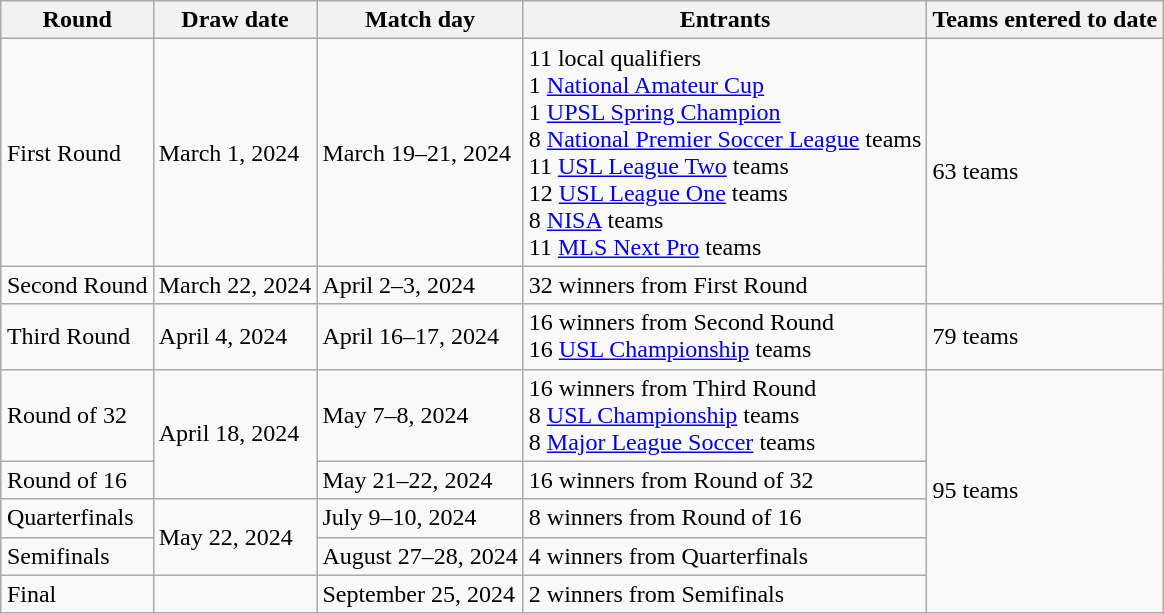<table class="wikitable" style="margin-left: auto; margin-right: auto; border: none;">
<tr>
<th>Round</th>
<th>Draw date</th>
<th>Match day</th>
<th>Entrants</th>
<th>Teams entered to date</th>
</tr>
<tr>
<td>First Round</td>
<td>March 1, 2024</td>
<td>March 19–21, 2024</td>
<td>11 local qualifiers<br>1 <a href='#'>National Amateur Cup</a><br> 1 <a href='#'>UPSL Spring Champion</a><br> 8 <a href='#'>National Premier Soccer League</a> teams<br> 11 <a href='#'>USL League Two</a> teams<br> 12 <a href='#'>USL League One</a> teams<br>8 <a href='#'>NISA</a> teams<br> 11 <a href='#'>MLS Next Pro</a> teams</td>
<td rowspan="2">63 teams</td>
</tr>
<tr>
<td>Second Round</td>
<td>March 22, 2024</td>
<td>April 2–3, 2024</td>
<td>32 winners from First Round</td>
</tr>
<tr>
<td>Third Round</td>
<td>April 4, 2024</td>
<td>April 16–17, 2024</td>
<td>16 winners from Second Round<br>16 <a href='#'>USL Championship</a> teams</td>
<td>79 teams</td>
</tr>
<tr>
<td>Round of 32</td>
<td rowspan="2">April 18, 2024</td>
<td>May 7–8, 2024</td>
<td>16 winners from Third Round<br>8 <a href='#'>USL Championship</a> teams<br>8 <a href='#'>Major League Soccer</a> teams</td>
<td rowspan="5">95 teams</td>
</tr>
<tr>
<td>Round of 16</td>
<td>May 21–22, 2024</td>
<td>16 winners from Round of 32</td>
</tr>
<tr>
<td>Quarterfinals</td>
<td rowspan="2">May 22, 2024</td>
<td>July 9–10, 2024</td>
<td>8 winners from Round of 16</td>
</tr>
<tr>
<td>Semifinals</td>
<td>August 27–28, 2024</td>
<td>4 winners from Quarterfinals</td>
</tr>
<tr>
<td>Final</td>
<td></td>
<td>September 25, 2024</td>
<td>2 winners from Semifinals</td>
</tr>
</table>
